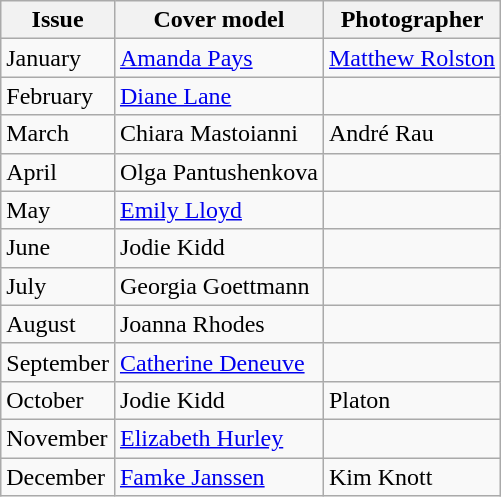<table class="sortable wikitable">
<tr>
<th>Issue</th>
<th>Cover model</th>
<th>Photographer</th>
</tr>
<tr>
<td>January</td>
<td><a href='#'>Amanda Pays</a></td>
<td><a href='#'>Matthew Rolston</a></td>
</tr>
<tr>
<td>February</td>
<td><a href='#'>Diane Lane</a></td>
<td></td>
</tr>
<tr>
<td>March</td>
<td>Chiara Mastoianni</td>
<td>André Rau</td>
</tr>
<tr>
<td>April</td>
<td>Olga Pantushenkova</td>
<td></td>
</tr>
<tr>
<td>May</td>
<td><a href='#'>Emily Lloyd</a></td>
<td></td>
</tr>
<tr>
<td>June</td>
<td>Jodie Kidd</td>
<td></td>
</tr>
<tr>
<td>July</td>
<td>Georgia Goettmann</td>
<td></td>
</tr>
<tr>
<td>August</td>
<td>Joanna Rhodes</td>
<td></td>
</tr>
<tr>
<td>September</td>
<td><a href='#'>Catherine Deneuve</a></td>
<td></td>
</tr>
<tr>
<td>October</td>
<td>Jodie Kidd</td>
<td>Platon</td>
</tr>
<tr>
<td>November</td>
<td><a href='#'>Elizabeth Hurley</a></td>
<td></td>
</tr>
<tr>
<td>December</td>
<td><a href='#'>Famke Janssen</a></td>
<td>Kim Knott</td>
</tr>
</table>
